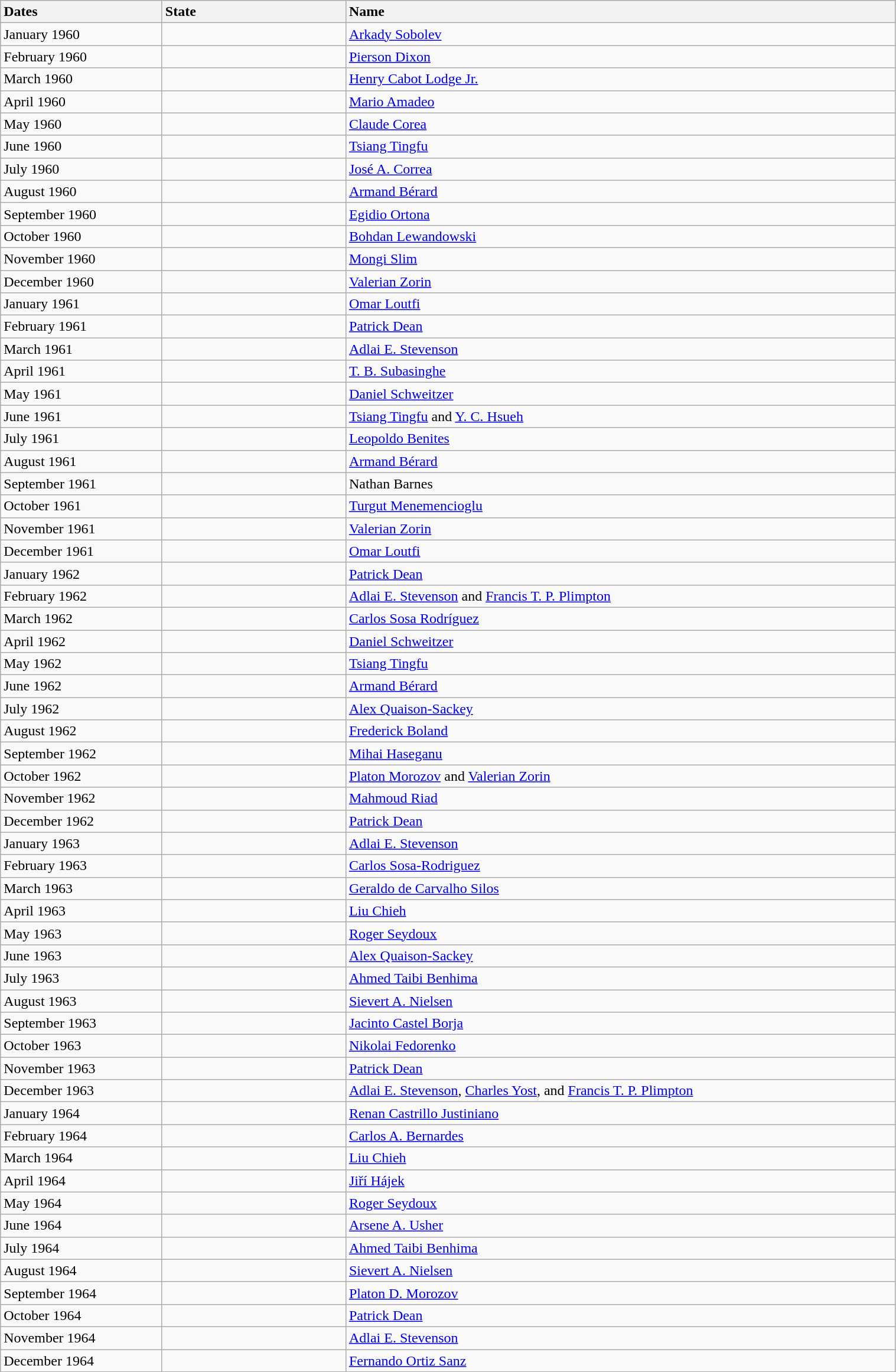<table class="wikitable" width="80%">
<tr>
<th style="text-align:left;width:175px">Dates</th>
<th style="text-align:left;width:200px">State</th>
<th style="text-align:left;">Name</th>
</tr>
<tr>
<td>January 1960</td>
<td></td>
<td><a href='#'>Arkady Sobolev</a></td>
</tr>
<tr>
<td>February 1960</td>
<td></td>
<td><a href='#'>Pierson Dixon</a></td>
</tr>
<tr>
<td>March 1960</td>
<td></td>
<td><a href='#'>Henry Cabot Lodge Jr.</a></td>
</tr>
<tr>
<td>April 1960</td>
<td></td>
<td><a href='#'>Mario Amadeo</a></td>
</tr>
<tr>
<td>May 1960</td>
<td></td>
<td><a href='#'>Claude Corea</a></td>
</tr>
<tr>
<td>June 1960</td>
<td></td>
<td><a href='#'>Tsiang Tingfu</a></td>
</tr>
<tr>
<td>July 1960</td>
<td></td>
<td><a href='#'>José A. Correa</a></td>
</tr>
<tr>
<td>August 1960</td>
<td></td>
<td><a href='#'>Armand Bérard</a></td>
</tr>
<tr>
<td>September 1960</td>
<td></td>
<td><a href='#'>Egidio Ortona</a></td>
</tr>
<tr>
<td>October 1960</td>
<td></td>
<td><a href='#'>Bohdan Lewandowski</a></td>
</tr>
<tr>
<td>November 1960</td>
<td></td>
<td><a href='#'>Mongi Slim</a></td>
</tr>
<tr>
<td>December 1960</td>
<td></td>
<td><a href='#'>Valerian Zorin</a></td>
</tr>
<tr>
<td>January 1961</td>
<td></td>
<td><a href='#'>Omar Loutfi</a></td>
</tr>
<tr>
<td>February 1961</td>
<td></td>
<td><a href='#'>Patrick Dean</a></td>
</tr>
<tr>
<td>March 1961</td>
<td></td>
<td><a href='#'>Adlai E. Stevenson</a></td>
</tr>
<tr>
<td>April 1961</td>
<td></td>
<td><a href='#'>T. B. Subasinghe</a></td>
</tr>
<tr>
<td>May 1961</td>
<td></td>
<td><a href='#'>Daniel Schweitzer</a></td>
</tr>
<tr>
<td>June 1961</td>
<td></td>
<td><a href='#'>Tsiang Tingfu</a> and <a href='#'>Y. C. Hsueh</a></td>
</tr>
<tr>
<td>July 1961</td>
<td></td>
<td><a href='#'>Leopoldo Benites</a></td>
</tr>
<tr>
<td>August 1961</td>
<td></td>
<td><a href='#'>Armand Bérard</a></td>
</tr>
<tr>
<td>September 1961</td>
<td></td>
<td>Nathan Barnes</td>
</tr>
<tr>
<td>October 1961</td>
<td></td>
<td><a href='#'>Turgut Menemencioglu</a></td>
</tr>
<tr>
<td>November 1961</td>
<td></td>
<td><a href='#'>Valerian Zorin</a></td>
</tr>
<tr>
<td>December 1961</td>
<td></td>
<td><a href='#'>Omar Loutfi</a></td>
</tr>
<tr>
<td>January 1962</td>
<td></td>
<td><a href='#'>Patrick Dean</a></td>
</tr>
<tr>
<td>February 1962</td>
<td></td>
<td><a href='#'>Adlai E. Stevenson</a> and <a href='#'>Francis T. P. Plimpton</a></td>
</tr>
<tr>
<td>March 1962</td>
<td></td>
<td><a href='#'>Carlos Sosa Rodríguez</a></td>
</tr>
<tr>
<td>April 1962</td>
<td></td>
<td><a href='#'>Daniel Schweitzer</a></td>
</tr>
<tr>
<td>May 1962</td>
<td></td>
<td><a href='#'>Tsiang Tingfu</a></td>
</tr>
<tr>
<td>June 1962</td>
<td></td>
<td><a href='#'>Armand Bérard</a></td>
</tr>
<tr>
<td>July 1962</td>
<td></td>
<td><a href='#'>Alex Quaison-Sackey</a></td>
</tr>
<tr>
<td>August 1962</td>
<td></td>
<td><a href='#'>Frederick Boland</a></td>
</tr>
<tr>
<td>September 1962</td>
<td></td>
<td><a href='#'>Mihai Haseganu</a></td>
</tr>
<tr>
<td>October 1962</td>
<td></td>
<td><a href='#'>Platon Morozov</a> and <a href='#'>Valerian Zorin</a></td>
</tr>
<tr>
<td>November 1962</td>
<td></td>
<td><a href='#'>Mahmoud Riad</a></td>
</tr>
<tr>
<td>December 1962</td>
<td></td>
<td><a href='#'>Patrick Dean</a></td>
</tr>
<tr>
<td>January 1963</td>
<td></td>
<td><a href='#'>Adlai E. Stevenson</a></td>
</tr>
<tr>
<td>February 1963</td>
<td></td>
<td><a href='#'>Carlos Sosa-Rodriguez</a></td>
</tr>
<tr>
<td>March 1963</td>
<td></td>
<td><a href='#'>Geraldo de Carvalho Silos</a></td>
</tr>
<tr>
<td>April 1963</td>
<td></td>
<td><a href='#'>Liu Chieh</a></td>
</tr>
<tr>
<td>May 1963</td>
<td></td>
<td><a href='#'>Roger Seydoux</a></td>
</tr>
<tr>
<td>June 1963</td>
<td></td>
<td><a href='#'>Alex Quaison-Sackey</a></td>
</tr>
<tr>
<td>July 1963</td>
<td></td>
<td><a href='#'>Ahmed Taibi Benhima</a></td>
</tr>
<tr>
<td>August 1963</td>
<td></td>
<td><a href='#'>Sievert A. Nielsen</a></td>
</tr>
<tr>
<td>September 1963</td>
<td></td>
<td><a href='#'>Jacinto Castel Borja</a></td>
</tr>
<tr>
<td>October 1963</td>
<td></td>
<td><a href='#'>Nikolai Fedorenko</a></td>
</tr>
<tr>
<td>November 1963</td>
<td></td>
<td><a href='#'>Patrick Dean</a></td>
</tr>
<tr>
<td>December 1963</td>
<td></td>
<td><a href='#'>Adlai E. Stevenson</a>, <a href='#'>Charles Yost</a>, and <a href='#'>Francis T. P. Plimpton</a></td>
</tr>
<tr>
<td>January 1964</td>
<td></td>
<td><a href='#'>Renan Castrillo Justiniano</a></td>
</tr>
<tr>
<td>February 1964</td>
<td></td>
<td><a href='#'>Carlos A. Bernardes</a></td>
</tr>
<tr>
<td>March 1964</td>
<td></td>
<td><a href='#'>Liu Chieh</a></td>
</tr>
<tr>
<td>April 1964</td>
<td></td>
<td><a href='#'>Jiří Hájek</a></td>
</tr>
<tr>
<td>May 1964</td>
<td></td>
<td><a href='#'>Roger Seydoux</a></td>
</tr>
<tr>
<td>June 1964</td>
<td></td>
<td><a href='#'>Arsene A. Usher</a></td>
</tr>
<tr>
<td>July 1964</td>
<td></td>
<td><a href='#'>Ahmed Taibi Benhima</a></td>
</tr>
<tr>
<td>August 1964</td>
<td></td>
<td><a href='#'>Sievert A. Nielsen</a></td>
</tr>
<tr>
<td>September 1964</td>
<td></td>
<td><a href='#'>Platon D. Morozov</a></td>
</tr>
<tr>
<td>October 1964</td>
<td></td>
<td><a href='#'>Patrick Dean</a></td>
</tr>
<tr>
<td>November 1964</td>
<td></td>
<td><a href='#'>Adlai E. Stevenson</a></td>
</tr>
<tr>
<td>December 1964</td>
<td></td>
<td><a href='#'>Fernando Ortiz Sanz</a></td>
</tr>
</table>
